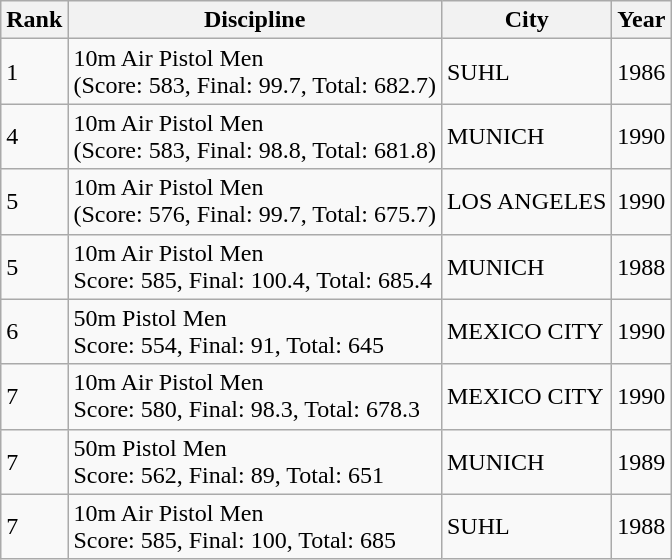<table class="wikitable">
<tr>
<th>Rank</th>
<th>Discipline</th>
<th>City</th>
<th>Year</th>
</tr>
<tr>
<td>1</td>
<td>10m Air Pistol Men<br>(Score: 583, Final: 99.7, Total: 682.7)</td>
<td>SUHL</td>
<td>1986</td>
</tr>
<tr>
<td>4</td>
<td>10m Air Pistol Men<br>(Score: 583, Final: 98.8, Total: 681.8)</td>
<td>MUNICH</td>
<td>1990</td>
</tr>
<tr>
<td>5</td>
<td>10m Air Pistol Men<br>(Score: 576, Final: 99.7, Total: 675.7)</td>
<td>LOS ANGELES</td>
<td>1990</td>
</tr>
<tr>
<td>5</td>
<td>10m Air Pistol Men<br>Score: 585, Final: 100.4, Total: 685.4</td>
<td>MUNICH</td>
<td>1988</td>
</tr>
<tr>
<td>6</td>
<td>50m Pistol Men<br>Score: 554, Final: 91, Total: 645</td>
<td>MEXICO CITY</td>
<td>1990</td>
</tr>
<tr>
<td>7</td>
<td>10m Air Pistol Men<br>Score: 580, Final: 98.3, Total: 678.3</td>
<td>MEXICO CITY</td>
<td>1990</td>
</tr>
<tr>
<td>7</td>
<td>50m Pistol Men<br>Score: 562, Final: 89, Total: 651</td>
<td>MUNICH</td>
<td>1989</td>
</tr>
<tr>
<td>7</td>
<td>10m Air Pistol Men<br>Score: 585, Final: 100, Total: 685</td>
<td>SUHL</td>
<td>1988</td>
</tr>
</table>
